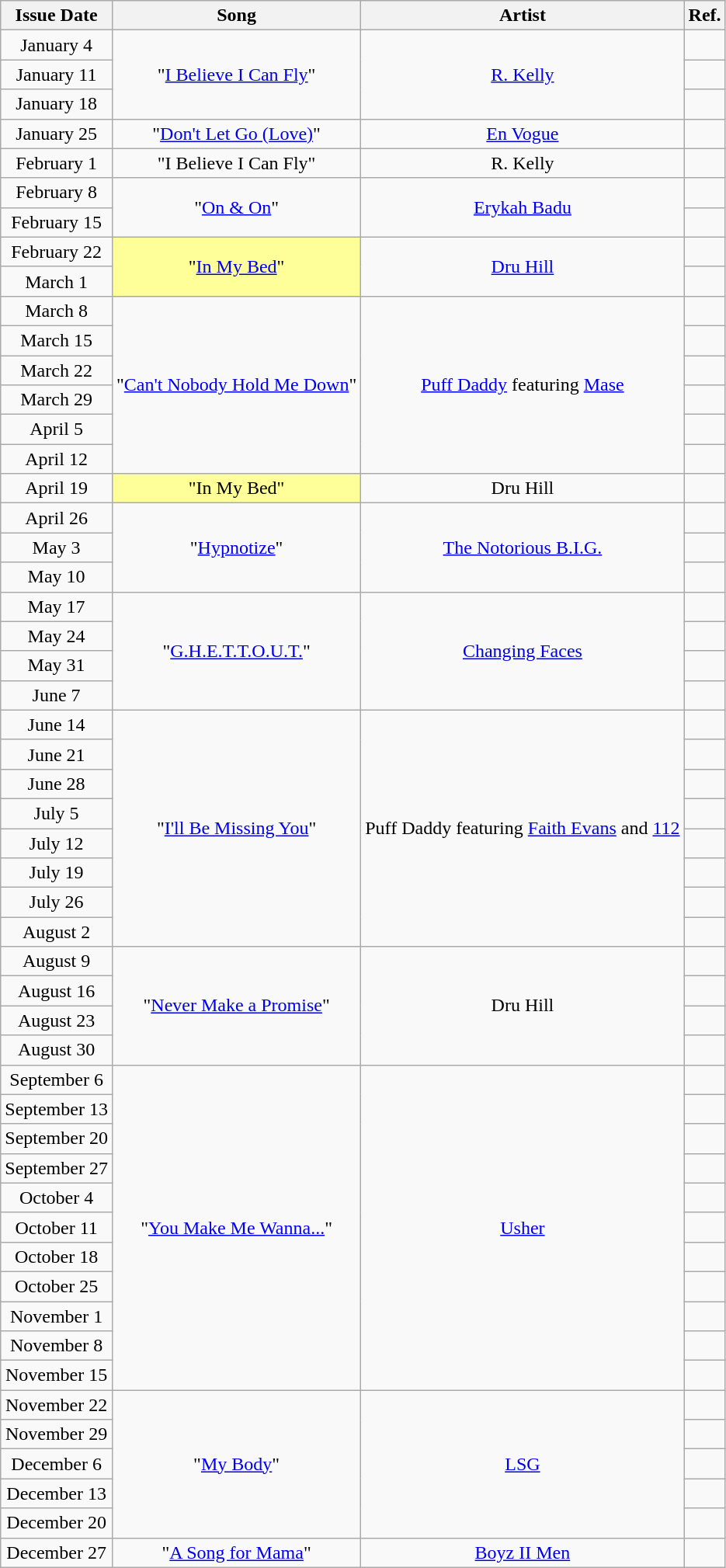<table class="wikitable plainrowheaders" style="text-align: center">
<tr>
<th>Issue Date</th>
<th>Song</th>
<th>Artist</th>
<th>Ref.</th>
</tr>
<tr>
<td>January 4</td>
<td rowspan="3">"<a href='#'>I Believe I Can Fly</a>"</td>
<td rowspan="3"><a href='#'>R. Kelly</a></td>
<td></td>
</tr>
<tr>
<td>January 11</td>
<td></td>
</tr>
<tr>
<td>January 18</td>
<td></td>
</tr>
<tr>
<td>January 25</td>
<td>"<a href='#'>Don't Let Go (Love)</a>"</td>
<td><a href='#'>En Vogue</a></td>
<td></td>
</tr>
<tr>
<td>February 1</td>
<td>"I Believe I Can Fly"</td>
<td>R. Kelly</td>
<td></td>
</tr>
<tr>
<td>February 8</td>
<td rowspan="2">"<a href='#'>On & On</a>"</td>
<td rowspan="2"><a href='#'>Erykah Badu</a></td>
<td></td>
</tr>
<tr>
<td>February 15</td>
<td></td>
</tr>
<tr>
<td>February 22</td>
<td bgcolor=#FFFF99 rowspan="2">"<a href='#'>In My Bed</a>" </td>
<td rowspan="2"><a href='#'>Dru Hill</a></td>
<td></td>
</tr>
<tr>
<td>March 1</td>
<td></td>
</tr>
<tr>
<td>March 8</td>
<td rowspan="6">"<a href='#'>Can't Nobody Hold Me Down</a>"</td>
<td rowspan="6"><a href='#'>Puff Daddy</a> featuring <a href='#'>Mase</a></td>
<td></td>
</tr>
<tr>
<td>March 15</td>
<td></td>
</tr>
<tr>
<td>March 22</td>
<td></td>
</tr>
<tr>
<td>March 29</td>
<td></td>
</tr>
<tr>
<td>April 5</td>
<td></td>
</tr>
<tr>
<td>April 12</td>
<td></td>
</tr>
<tr>
<td>April 19</td>
<td bgcolor=#FFFF99 row>"In My Bed" </td>
<td>Dru Hill</td>
<td></td>
</tr>
<tr>
<td>April 26</td>
<td rowspan="3">"<a href='#'>Hypnotize</a>"</td>
<td rowspan="3"><a href='#'>The Notorious B.I.G.</a></td>
<td></td>
</tr>
<tr>
<td>May 3</td>
<td></td>
</tr>
<tr>
<td>May 10</td>
<td></td>
</tr>
<tr>
<td>May 17</td>
<td rowspan="4">"<a href='#'>G.H.E.T.T.O.U.T.</a>"</td>
<td rowspan="4"><a href='#'>Changing Faces</a></td>
<td></td>
</tr>
<tr>
<td>May 24</td>
<td></td>
</tr>
<tr>
<td>May 31</td>
<td></td>
</tr>
<tr>
<td>June 7</td>
<td></td>
</tr>
<tr>
<td>June 14</td>
<td rowspan="8">"<a href='#'>I'll Be Missing You</a>"</td>
<td rowspan="8">Puff Daddy featuring <a href='#'>Faith Evans</a> and <a href='#'>112</a></td>
<td></td>
</tr>
<tr>
<td>June 21</td>
<td></td>
</tr>
<tr>
<td>June 28</td>
<td></td>
</tr>
<tr>
<td>July 5</td>
<td></td>
</tr>
<tr>
<td>July 12</td>
<td></td>
</tr>
<tr>
<td>July 19</td>
<td></td>
</tr>
<tr>
<td>July 26</td>
<td></td>
</tr>
<tr>
<td>August 2</td>
<td></td>
</tr>
<tr>
<td>August 9</td>
<td rowspan="4">"<a href='#'>Never Make a Promise</a>"</td>
<td rowspan="4">Dru Hill</td>
<td></td>
</tr>
<tr>
<td>August 16</td>
<td></td>
</tr>
<tr>
<td>August 23</td>
<td></td>
</tr>
<tr>
<td>August 30</td>
<td></td>
</tr>
<tr>
<td>September 6</td>
<td rowspan="11">"<a href='#'>You Make Me Wanna...</a>"</td>
<td rowspan="11"><a href='#'>Usher</a></td>
<td></td>
</tr>
<tr>
<td>September 13</td>
<td></td>
</tr>
<tr>
<td>September 20</td>
<td></td>
</tr>
<tr>
<td>September 27</td>
<td></td>
</tr>
<tr>
<td>October 4</td>
<td></td>
</tr>
<tr>
<td>October 11</td>
<td></td>
</tr>
<tr>
<td>October 18</td>
<td></td>
</tr>
<tr>
<td>October 25</td>
<td></td>
</tr>
<tr>
<td>November 1</td>
<td></td>
</tr>
<tr>
<td>November 8</td>
<td></td>
</tr>
<tr>
<td>November 15</td>
<td></td>
</tr>
<tr>
<td>November 22</td>
<td rowspan="5">"<a href='#'>My Body</a>"</td>
<td rowspan="5"><a href='#'>LSG</a></td>
<td></td>
</tr>
<tr>
<td>November 29</td>
<td></td>
</tr>
<tr>
<td>December 6</td>
<td></td>
</tr>
<tr>
<td>December 13</td>
<td></td>
</tr>
<tr>
<td>December 20</td>
<td></td>
</tr>
<tr>
<td>December 27</td>
<td>"<a href='#'>A Song for Mama</a>"</td>
<td><a href='#'>Boyz II Men</a></td>
<td></td>
</tr>
</table>
